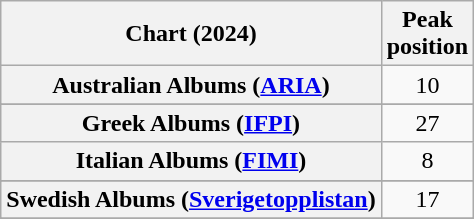<table class="wikitable sortable plainrowheaders" style="text-align: center;">
<tr>
<th scope="col">Chart (2024)</th>
<th scope="col">Peak<br>position</th>
</tr>
<tr>
<th scope="row">Australian Albums (<a href='#'>ARIA</a>)</th>
<td>10</td>
</tr>
<tr>
</tr>
<tr>
</tr>
<tr>
</tr>
<tr>
</tr>
<tr>
</tr>
<tr>
</tr>
<tr>
<th scope="row">Greek Albums (<a href='#'>IFPI</a>)</th>
<td>27</td>
</tr>
<tr>
<th scope="row">Italian Albums (<a href='#'>FIMI</a>)</th>
<td>8</td>
</tr>
<tr>
</tr>
<tr>
</tr>
<tr>
<th scope="row">Swedish Albums (<a href='#'>Sverigetopplistan</a>)</th>
<td>17</td>
</tr>
<tr>
</tr>
<tr>
</tr>
<tr>
</tr>
</table>
